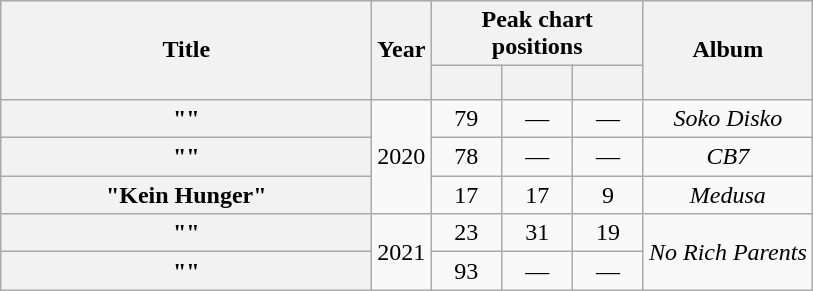<table class="wikitable plainrowheaders" style="text-align:center;">
<tr>
<th scope="col" rowspan="2" style="width: 15em;">Title</th>
<th scope="col" rowspan="2">Year</th>
<th scope="col" colspan="3">Peak chart positions</th>
<th scope="col" rowspan="2">Album</th>
</tr>
<tr>
<th style="width:3em; font-size:85%;"><a href='#'></a><br></th>
<th style="width:3em; font-size:85%;"><a href='#'></a><br></th>
<th style="width:3em; font-size:85%;"><a href='#'></a><br></th>
</tr>
<tr>
<th scope="row">""<br></th>
<td rowspan="3">2020</td>
<td>79</td>
<td>—</td>
<td>—</td>
<td><em>Soko Disko</em></td>
</tr>
<tr>
<th scope="row">""<br></th>
<td>78</td>
<td>—</td>
<td>—</td>
<td><em>CB7</em></td>
</tr>
<tr>
<th scope="row">"Kein Hunger"<br></th>
<td>17</td>
<td>17</td>
<td>9</td>
<td><em>Medusa</em></td>
</tr>
<tr>
<th scope="row">""<br></th>
<td rowspan="2">2021</td>
<td>23</td>
<td>31</td>
<td>19</td>
<td rowspan="2"><em>No Rich Parents</em></td>
</tr>
<tr>
<th scope="row">""<br></th>
<td>93</td>
<td>—</td>
<td>—</td>
</tr>
</table>
